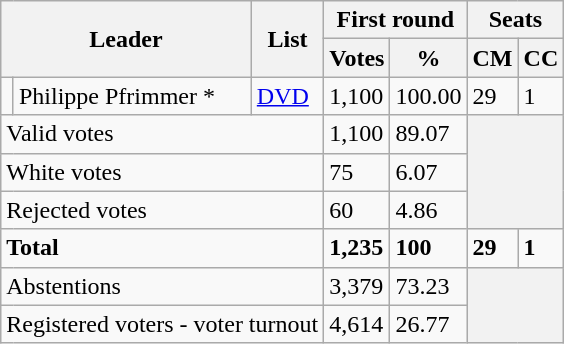<table class="wikitable">
<tr>
<th colspan="2" rowspan="2">Leader</th>
<th rowspan="2">List</th>
<th colspan="2">First round</th>
<th colspan="2">Seats</th>
</tr>
<tr>
<th>Votes</th>
<th>%</th>
<th>CM</th>
<th>CC</th>
</tr>
<tr>
<td bgcolor=></td>
<td>Philippe Pfrimmer *</td>
<td><a href='#'>DVD</a></td>
<td>1,100</td>
<td>100.00</td>
<td>29</td>
<td>1</td>
</tr>
<tr>
<td colspan="3">Valid votes</td>
<td>1,100</td>
<td>89.07</td>
<th colspan="2" rowspan="3"></th>
</tr>
<tr>
<td colspan="3">White votes</td>
<td>75</td>
<td>6.07</td>
</tr>
<tr>
<td colspan="3">Rejected votes</td>
<td>60</td>
<td>4.86</td>
</tr>
<tr>
<td colspan="3"><strong>Total</strong></td>
<td><strong>1,235</strong></td>
<td><strong>100</strong></td>
<td><strong>29</strong></td>
<td><strong>1</strong></td>
</tr>
<tr>
<td colspan="3">Abstentions</td>
<td>3,379</td>
<td>73.23</td>
<th colspan="2" rowspan="2"></th>
</tr>
<tr>
<td colspan="3">Registered voters - voter turnout</td>
<td>4,614</td>
<td>26.77</td>
</tr>
</table>
